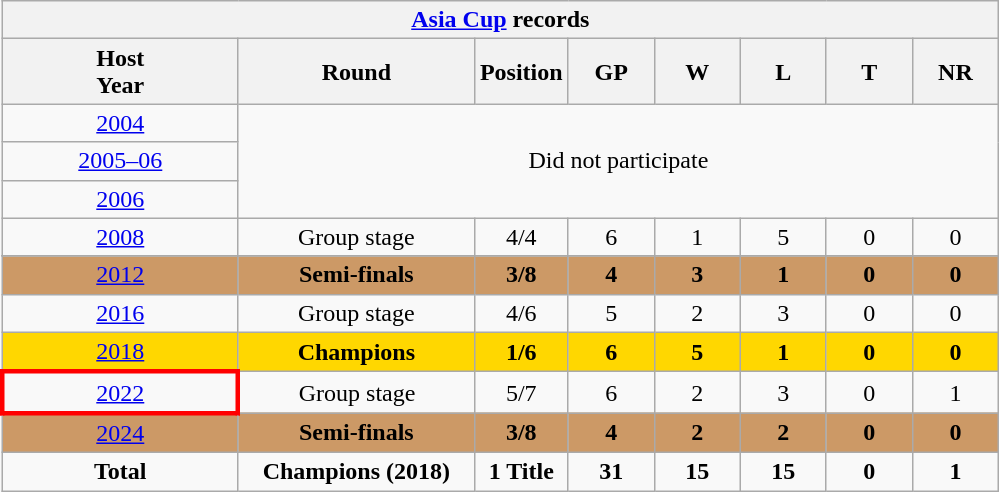<table class="wikitable" style="text-align: center; width=900px;">
<tr>
<th colspan=9><a href='#'>Asia Cup</a> records</th>
</tr>
<tr>
<th width=150>Host<br>Year</th>
<th width=150>Round</th>
<th width=50>Position</th>
<th width=50>GP</th>
<th width=50>W</th>
<th width=50>L</th>
<th width=50>T</th>
<th width=50>NR</th>
</tr>
<tr>
<td> <a href='#'>2004</a></td>
<td colspan=7 rowspan=3>Did not participate</td>
</tr>
<tr>
<td> <a href='#'>2005–06</a></td>
</tr>
<tr>
<td> <a href='#'>2006</a></td>
</tr>
<tr>
<td> <a href='#'>2008</a></td>
<td>Group stage</td>
<td>4/4</td>
<td>6</td>
<td>1</td>
<td>5</td>
<td>0</td>
<td>0</td>
</tr>
<tr class="wikitable" style="text-align: center; width=900px;">
</tr>
<tr style="background:#cc9966">
<td> <a href='#'>2012</a></td>
<td><strong>Semi-finals</strong></td>
<td><strong>3/8</strong></td>
<td><strong>4</strong></td>
<td><strong>3</strong></td>
<td><strong>1</strong></td>
<td><strong>0</strong></td>
<td><strong>0</strong></td>
</tr>
<tr>
<td> <a href='#'>2016</a></td>
<td>Group stage</td>
<td>4/6</td>
<td>5</td>
<td>2</td>
<td>3</td>
<td>0</td>
<td>0</td>
</tr>
<tr bgcolor=gold>
<td> <a href='#'>2018</a></td>
<td><strong>Champions</strong></td>
<td><strong>1/6</strong></td>
<td><strong>6</strong></td>
<td><strong>5</strong></td>
<td><strong>1</strong></td>
<td><strong>0</strong></td>
<td><strong>0</strong></td>
</tr>
<tr>
<td style="border: 3px solid red"> <a href='#'>2022</a></td>
<td>Group stage</td>
<td>5/7</td>
<td>6</td>
<td>2</td>
<td>3</td>
<td>0</td>
<td>1</td>
</tr>
<tr style="background:#cc9966">
<td> <a href='#'>2024</a></td>
<td><strong>Semi-finals</strong></td>
<td><strong>3/8</strong></td>
<td><strong>4</strong></td>
<td><strong>2</strong></td>
<td><strong>2</strong></td>
<td><strong>0</strong></td>
<td><strong>0</strong></td>
</tr>
<tr>
<td><strong>Total</strong></td>
<td><strong>Champions (2018)</strong></td>
<td><strong>1 Title</strong></td>
<td><strong>31</strong></td>
<td><strong>15</strong></td>
<td><strong>15</strong></td>
<td><strong>0</strong></td>
<td><strong>1</strong></td>
</tr>
</table>
